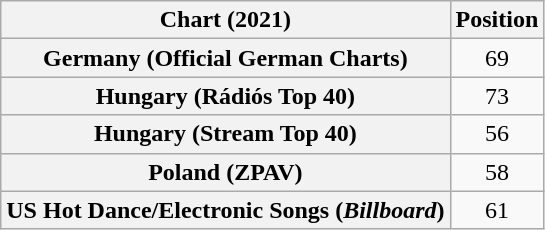<table class="wikitable sortable plainrowheaders" style="text-align:center">
<tr>
<th scope="col">Chart (2021)</th>
<th scope="col">Position</th>
</tr>
<tr>
<th scope="row">Germany (Official German Charts)</th>
<td>69</td>
</tr>
<tr>
<th scope="row">Hungary (Rádiós Top 40)</th>
<td>73</td>
</tr>
<tr>
<th scope="row">Hungary (Stream Top 40)</th>
<td>56</td>
</tr>
<tr>
<th scope="row">Poland (ZPAV)</th>
<td>58</td>
</tr>
<tr>
<th scope="row">US Hot Dance/Electronic Songs (<em>Billboard</em>)</th>
<td>61</td>
</tr>
</table>
